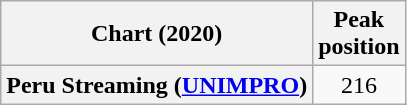<table class="wikitable sortable plainrowheaders" style="text-align:center">
<tr>
<th scope="col">Chart (2020)</th>
<th scope="col">Peak<br>position</th>
</tr>
<tr>
<th scope="row">Peru Streaming (<a href='#'>UNIMPRO</a>)</th>
<td>216</td>
</tr>
</table>
